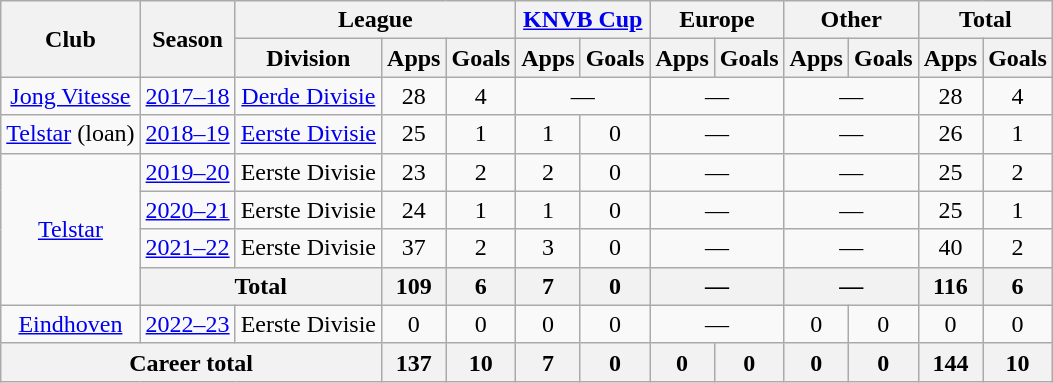<table class="wikitable" style="text-align: center">
<tr>
<th rowspan="2">Club</th>
<th rowspan="2">Season</th>
<th colspan="3">League</th>
<th colspan="2"><a href='#'>KNVB Cup</a></th>
<th colspan="2">Europe</th>
<th colspan="2">Other</th>
<th colspan="2">Total</th>
</tr>
<tr>
<th>Division</th>
<th>Apps</th>
<th>Goals</th>
<th>Apps</th>
<th>Goals</th>
<th>Apps</th>
<th>Goals</th>
<th>Apps</th>
<th>Goals</th>
<th>Apps</th>
<th>Goals</th>
</tr>
<tr>
<td><a href='#'>Jong Vitesse</a></td>
<td><a href='#'>2017–18</a></td>
<td><a href='#'>Derde Divisie</a></td>
<td>28</td>
<td>4</td>
<td colspan="2">—</td>
<td colspan="2">—</td>
<td colspan="2">—</td>
<td>28</td>
<td>4</td>
</tr>
<tr>
<td><a href='#'>Telstar</a> (loan)</td>
<td><a href='#'>2018–19</a></td>
<td><a href='#'>Eerste Divisie</a></td>
<td>25</td>
<td>1</td>
<td>1</td>
<td>0</td>
<td colspan="2">—</td>
<td colspan="2">—</td>
<td>26</td>
<td>1</td>
</tr>
<tr>
<td rowspan="4"><a href='#'>Telstar</a></td>
<td><a href='#'>2019–20</a></td>
<td>Eerste Divisie</td>
<td>23</td>
<td>2</td>
<td>2</td>
<td>0</td>
<td colspan="2">—</td>
<td colspan="2">—</td>
<td>25</td>
<td>2</td>
</tr>
<tr>
<td><a href='#'>2020–21</a></td>
<td>Eerste Divisie</td>
<td>24</td>
<td>1</td>
<td>1</td>
<td>0</td>
<td colspan="2">—</td>
<td colspan="2">—</td>
<td>25</td>
<td>1</td>
</tr>
<tr>
<td><a href='#'>2021–22</a></td>
<td>Eerste Divisie</td>
<td>37</td>
<td>2</td>
<td>3</td>
<td>0</td>
<td colspan="2">—</td>
<td colspan="2">—</td>
<td>40</td>
<td>2</td>
</tr>
<tr>
<th colspan="2">Total</th>
<th>109</th>
<th>6</th>
<th>7</th>
<th>0</th>
<th colspan="2">—</th>
<th colspan="2">—</th>
<th>116</th>
<th>6</th>
</tr>
<tr>
<td><a href='#'>Eindhoven</a></td>
<td><a href='#'>2022–23</a></td>
<td>Eerste Divisie</td>
<td>0</td>
<td>0</td>
<td>0</td>
<td>0</td>
<td colspan="2">—</td>
<td>0</td>
<td>0</td>
<td>0</td>
<td>0</td>
</tr>
<tr>
<th colspan="3">Career total</th>
<th>137</th>
<th>10</th>
<th>7</th>
<th>0</th>
<th>0</th>
<th>0</th>
<th>0</th>
<th>0</th>
<th>144</th>
<th>10</th>
</tr>
</table>
